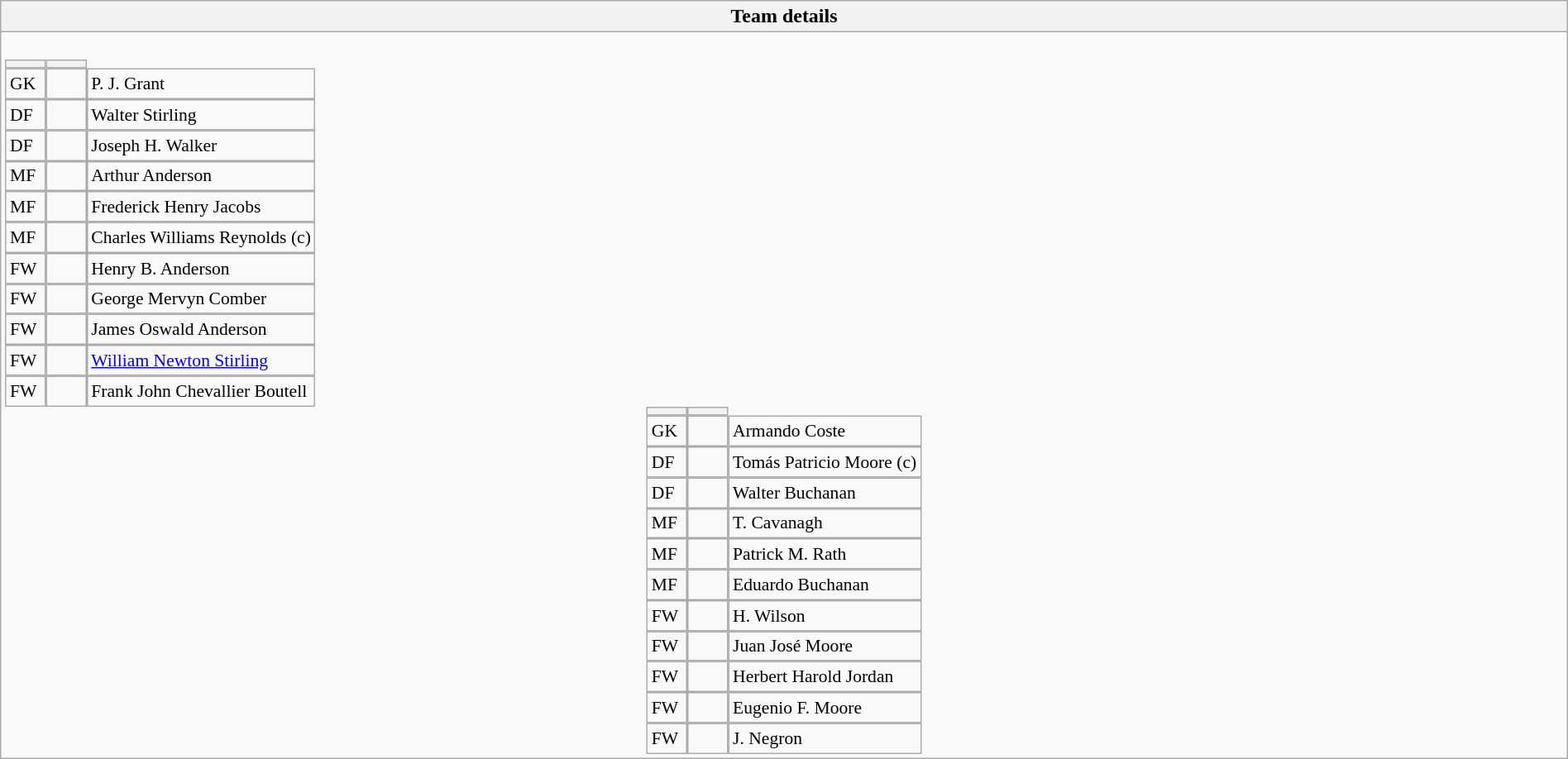<table style="width:100%" class="wikitable collapsible collapsed">
<tr>
<th>Team details</th>
</tr>
<tr>
<td><br>
<table style="font-size: 90%" cellspacing="0" cellpadding="0">
<tr>
<th width=25></th>
<th width=25></th>
</tr>
<tr>
<td>GK</td>
<td></td>
<td>P. J. Grant</td>
</tr>
<tr>
<td>DF</td>
<td></td>
<td>Walter Stirling</td>
</tr>
<tr>
<td>DF</td>
<td></td>
<td>Joseph H. Walker</td>
</tr>
<tr>
<td>MF</td>
<td></td>
<td>Arthur Anderson</td>
</tr>
<tr>
<td>MF</td>
<td></td>
<td>Frederick Henry Jacobs</td>
</tr>
<tr>
<td>MF</td>
<td></td>
<td>Charles Williams Reynolds (c)</td>
</tr>
<tr>
<td>FW</td>
<td></td>
<td>Henry B. Anderson</td>
</tr>
<tr>
<td>FW</td>
<td></td>
<td>George Mervyn Comber</td>
</tr>
<tr>
<td>FW</td>
<td></td>
<td>James Oswald Anderson</td>
</tr>
<tr>
<td>FW</td>
<td></td>
<td> <a href='#'>William Newton Stirling</a></td>
</tr>
<tr>
<td>FW</td>
<td></td>
<td>Frank John Chevallier Boutell</td>
</tr>
<tr>
</tr>
</table>
<table style="font-size: 90%" cellspacing="0" cellpadding="0" align=center>
<tr>
<th width=25></th>
<th width=25></th>
</tr>
<tr>
<td>GK</td>
<td></td>
<td>Armando Coste</td>
</tr>
<tr>
<td>DF</td>
<td></td>
<td>Tomás Patricio Moore (c)</td>
</tr>
<tr>
<td>DF</td>
<td></td>
<td>Walter Buchanan</td>
</tr>
<tr>
<td>MF</td>
<td></td>
<td>T. Cavanagh</td>
</tr>
<tr>
<td>MF</td>
<td></td>
<td>Patrick M. Rath</td>
</tr>
<tr>
<td>MF</td>
<td></td>
<td>Eduardo Buchanan</td>
</tr>
<tr>
<td>FW</td>
<td></td>
<td>H. Wilson</td>
</tr>
<tr>
<td>FW</td>
<td></td>
<td>Juan José Moore</td>
</tr>
<tr>
<td>FW</td>
<td></td>
<td>Herbert Harold Jordan</td>
</tr>
<tr>
<td>FW</td>
<td></td>
<td>Eugenio F. Moore</td>
</tr>
<tr>
<td>FW</td>
<td></td>
<td>J. Negron</td>
</tr>
<tr>
</tr>
</table>
</td>
</tr>
</table>
